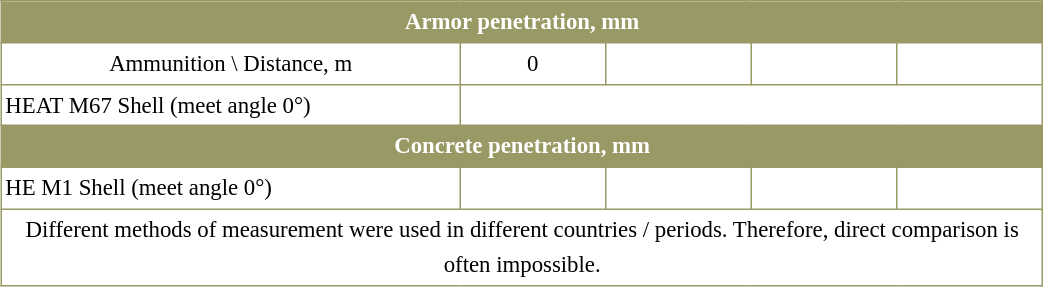<table border=0 cellspacing=0 cellpadding=2 style="margin:0 0 .5em 1em; width:55%; background:#fff; border-collapse:collapse; border:1px solid #996; line-height:1.5; font-size:95%;">
<tr style="vertical-align:top; text-align:center; border:1px solid #996; background-color:#996; color:#fff">
<td colspan="5"><strong>Armor penetration, mm</strong></td>
</tr>
<tr style="vertical-align:top; text-align:center; border:1px solid #996;">
<td width="44%" style="border:1px solid #996">Ammunition \ Distance, m</td>
<td width="14%" style="border:1px solid #996">0</td>
<td width="14%" style="border:1px solid #996"></td>
<td width="14%" style="border:1px solid #996"></td>
<td width="14%" style="border:1px solid #996"></td>
</tr>
<tr style="vertical-align:top; text-align:center;">
<td style="border:1px solid #996; text-align:left">HEAT M67 Shell (meet angle 0°)</td>
<td colspan="4"></td>
</tr>
<tr style="vertical-align:top; text-align:center; border:1px solid #996; background-color:#996; color:#fff">
<td colspan="5"><strong>Concrete penetration, mm</strong></td>
</tr>
<tr style="vertical-align:top; text-align:center;">
<td style="border:1px solid #996; text-align:left">HE M1 Shell (meet angle 0°)</td>
<td style="border:1px solid #996"></td>
<td style="border:1px solid #996"></td>
<td style="border:1px solid #996"></td>
<td style="border:1px solid #996"></td>
</tr>
<tr style="vertical-align:top; text-align:center;">
<td colspan="5">Different methods of measurement were used in different countries / periods. Therefore, direct comparison is often impossible.</td>
</tr>
</table>
